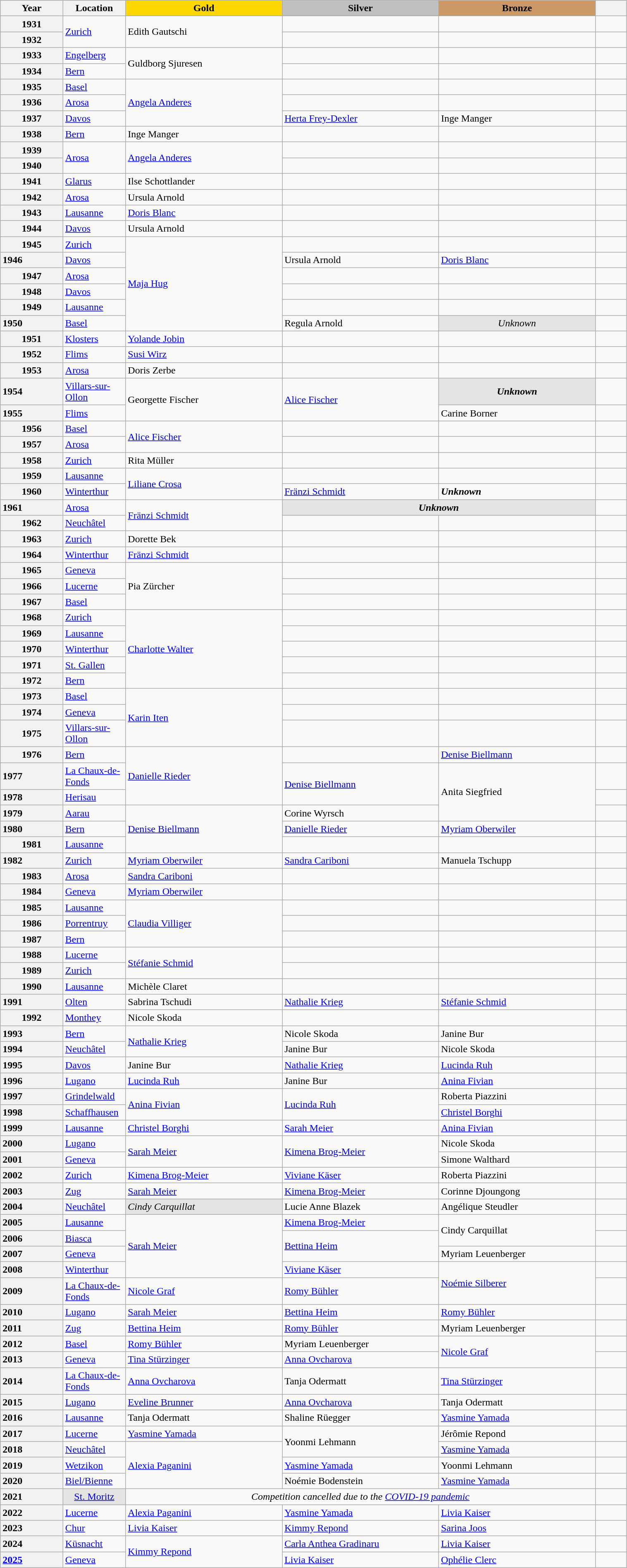<table class="wikitable unsortable" style="text-align:left; width:80%">
<tr>
<th scope="col" style="text-align:center; width:10%">Year</th>
<th scope="col" style="text-align:center; width:10%">Location</th>
<th scope="col" style="text-align:center; width:25%; background:gold">Gold</th>
<th scope="col" style="text-align:center; width:25%; background:silver">Silver</th>
<th scope="col" style="text-align:center; width:25%; background:#c96">Bronze</th>
<th scope="col" style="text-align:center; width:5%"></th>
</tr>
<tr>
<th>1931</th>
<td rowspan="2"><a href='#'>Zurich</a></td>
<td rowspan="2">Edith Gautschi</td>
<td></td>
<td></td>
<td></td>
</tr>
<tr>
<th>1932</th>
<td></td>
<td></td>
<td></td>
</tr>
<tr>
<th>1933</th>
<td><a href='#'>Engelberg</a></td>
<td rowspan="2">Guldborg Sjuresen</td>
<td></td>
<td></td>
<td></td>
</tr>
<tr>
<th>1934</th>
<td><a href='#'>Bern</a></td>
<td></td>
<td></td>
<td></td>
</tr>
<tr>
<th>1935</th>
<td><a href='#'>Basel</a></td>
<td rowspan="3"><a href='#'>Angela Anderes</a></td>
<td></td>
<td></td>
<td></td>
</tr>
<tr>
<th>1936</th>
<td><a href='#'>Arosa</a></td>
<td></td>
<td></td>
<td></td>
</tr>
<tr>
<th>1937</th>
<td><a href='#'>Davos</a></td>
<td><a href='#'>Herta Frey-Dexler</a></td>
<td>Inge Manger</td>
<td></td>
</tr>
<tr>
<th>1938</th>
<td><a href='#'>Bern</a></td>
<td>Inge Manger</td>
<td></td>
<td></td>
<td></td>
</tr>
<tr>
<th>1939</th>
<td rowspan="2"><a href='#'>Arosa</a></td>
<td rowspan="2"><a href='#'>Angela Anderes</a></td>
<td></td>
<td></td>
<td></td>
</tr>
<tr>
<th>1940</th>
<td></td>
<td></td>
<td></td>
</tr>
<tr>
<th>1941</th>
<td><a href='#'>Glarus</a></td>
<td>Ilse Schottlander</td>
<td></td>
<td></td>
<td></td>
</tr>
<tr>
<th>1942</th>
<td><a href='#'>Arosa</a></td>
<td>Ursula Arnold</td>
<td></td>
<td></td>
<td></td>
</tr>
<tr>
<th>1943</th>
<td><a href='#'>Lausanne</a></td>
<td><a href='#'>Doris Blanc</a></td>
<td></td>
<td></td>
<td></td>
</tr>
<tr>
<th>1944</th>
<td><a href='#'>Davos</a></td>
<td>Ursula Arnold</td>
<td></td>
<td></td>
<td></td>
</tr>
<tr>
<th>1945</th>
<td><a href='#'>Zurich</a></td>
<td rowspan="6"><a href='#'>Maja Hug</a></td>
<td></td>
<td></td>
<td></td>
</tr>
<tr>
<th scope="row" style="text-align:left">1946</th>
<td><a href='#'>Davos</a></td>
<td>Ursula Arnold</td>
<td><a href='#'>Doris Blanc</a></td>
<td></td>
</tr>
<tr>
<th>1947</th>
<td><a href='#'>Arosa</a></td>
<td></td>
<td></td>
<td></td>
</tr>
<tr>
<th>1948</th>
<td><a href='#'>Davos</a></td>
<td></td>
<td></td>
<td></td>
</tr>
<tr>
<th>1949</th>
<td><a href='#'>Lausanne</a></td>
<td></td>
<td></td>
<td></td>
</tr>
<tr>
<th scope="row" style="text-align:left">1950</th>
<td><a href='#'>Basel</a></td>
<td>Regula Arnold</td>
<td bgcolor="e5e4e2" align="center"><em>Unknown</em></td>
<td></td>
</tr>
<tr>
<th>1951</th>
<td><a href='#'>Klosters</a></td>
<td><a href='#'>Yolande Jobin</a></td>
<td></td>
<td></td>
<td></td>
</tr>
<tr>
<th>1952</th>
<td><a href='#'>Flims</a></td>
<td><a href='#'>Susi Wirz</a></td>
<td></td>
<td></td>
<td></td>
</tr>
<tr>
<th>1953</th>
<td><a href='#'>Arosa</a></td>
<td>Doris Zerbe</td>
<td></td>
<td></td>
<td></td>
</tr>
<tr>
<th scope="row" style="text-align:left">1954</th>
<td><a href='#'>Villars-sur-Ollon</a></td>
<td rowspan="2">Georgette Fischer</td>
<td rowspan="2"><a href='#'>Alice Fischer</a></td>
<td bgcolor="e5e4e2" align="center"><strong><em>Unknown</em></strong></td>
<td></td>
</tr>
<tr>
<th scope="row" style="text-align:left">1955</th>
<td><a href='#'>Flims</a></td>
<td>Carine Borner</td>
<td></td>
</tr>
<tr>
<th>1956</th>
<td><a href='#'>Basel</a></td>
<td rowspan="2"><a href='#'>Alice Fischer</a></td>
<td></td>
<td></td>
<td></td>
</tr>
<tr>
<th>1957</th>
<td><a href='#'>Arosa</a></td>
<td></td>
<td></td>
<td></td>
</tr>
<tr>
<th>1958</th>
<td><a href='#'>Zurich</a></td>
<td>Rita Müller</td>
<td></td>
<td></td>
<td></td>
</tr>
<tr>
<th>1959</th>
<td><a href='#'>Lausanne</a></td>
<td rowspan="2"><a href='#'>Liliane Crosa</a></td>
<td></td>
<td></td>
<td></td>
</tr>
<tr>
<th>1960</th>
<td><a href='#'>Winterthur</a></td>
<td><a href='#'>Fränzi Schmidt</a></td>
<td><strong><em>Unknown</em></strong></td>
<td></td>
</tr>
<tr>
<th scope="row" style="text-align:left">1961</th>
<td><a href='#'>Arosa</a></td>
<td rowspan="2"><a href='#'>Fränzi Schmidt</a></td>
<td colspan="2" bgcolor="e5e4e2" align="center"><strong><em>Unknown</em></strong></td>
<td></td>
</tr>
<tr>
<th>1962</th>
<td><a href='#'>Neuchâtel</a></td>
<td></td>
<td></td>
<td></td>
</tr>
<tr>
<th>1963</th>
<td><a href='#'>Zurich</a></td>
<td>Dorette Bek</td>
<td></td>
<td></td>
<td></td>
</tr>
<tr>
<th>1964</th>
<td><a href='#'>Winterthur</a></td>
<td><a href='#'>Fränzi Schmidt</a></td>
<td></td>
<td></td>
<td></td>
</tr>
<tr>
<th>1965</th>
<td><a href='#'>Geneva</a></td>
<td rowspan="3">Pia Zürcher</td>
<td></td>
<td></td>
<td></td>
</tr>
<tr>
<th>1966</th>
<td><a href='#'>Lucerne</a></td>
<td></td>
<td></td>
<td></td>
</tr>
<tr>
<th>1967</th>
<td><a href='#'>Basel</a></td>
<td></td>
<td></td>
<td></td>
</tr>
<tr>
<th>1968</th>
<td><a href='#'>Zurich</a></td>
<td rowspan="5"><a href='#'>Charlotte Walter</a></td>
<td></td>
<td></td>
<td></td>
</tr>
<tr>
<th>1969</th>
<td><a href='#'>Lausanne</a></td>
<td></td>
<td></td>
<td></td>
</tr>
<tr>
<th>1970</th>
<td><a href='#'>Winterthur</a></td>
<td></td>
<td></td>
<td></td>
</tr>
<tr>
<th>1971</th>
<td><a href='#'>St. Gallen</a></td>
<td></td>
<td></td>
<td></td>
</tr>
<tr>
<th>1972</th>
<td><a href='#'>Bern</a></td>
<td></td>
<td></td>
<td></td>
</tr>
<tr>
<th>1973</th>
<td><a href='#'>Basel</a></td>
<td rowspan="3"><a href='#'>Karin Iten</a></td>
<td></td>
<td></td>
<td></td>
</tr>
<tr>
<th>1974</th>
<td><a href='#'>Geneva</a></td>
<td></td>
<td></td>
<td></td>
</tr>
<tr>
<th>1975</th>
<td><a href='#'>Villars-sur-Ollon</a></td>
<td></td>
<td></td>
<td></td>
</tr>
<tr>
<th>1976</th>
<td><a href='#'>Bern</a></td>
<td rowspan="3"><a href='#'>Danielle Rieder</a></td>
<td></td>
<td><a href='#'>Denise Biellmann</a></td>
<td></td>
</tr>
<tr>
<th scope="row" style="text-align:left">1977</th>
<td><a href='#'>La Chaux-de-Fonds</a></td>
<td rowspan="2"><a href='#'>Denise Biellmann</a></td>
<td rowspan="3">Anita Siegfried</td>
<td></td>
</tr>
<tr>
<th scope="row" style="text-align:left">1978</th>
<td><a href='#'>Herisau</a></td>
<td></td>
</tr>
<tr>
<th scope="row" style="text-align:left">1979</th>
<td><a href='#'>Aarau</a></td>
<td rowspan="3"><a href='#'>Denise Biellmann</a></td>
<td>Corine Wyrsch</td>
<td></td>
</tr>
<tr>
<th scope="row" style="text-align:left">1980</th>
<td><a href='#'>Bern</a></td>
<td><a href='#'>Danielle Rieder</a></td>
<td><a href='#'>Myriam Oberwiler</a></td>
<td></td>
</tr>
<tr>
<th>1981</th>
<td><a href='#'>Lausanne</a></td>
<td></td>
<td></td>
<td></td>
</tr>
<tr>
<th scope="row" style="text-align:left">1982</th>
<td><a href='#'>Zurich</a></td>
<td><a href='#'>Myriam Oberwiler</a></td>
<td><a href='#'>Sandra Cariboni</a></td>
<td>Manuela Tschupp</td>
<td></td>
</tr>
<tr>
<th>1983</th>
<td><a href='#'>Arosa</a></td>
<td><a href='#'>Sandra Cariboni</a></td>
<td></td>
<td></td>
<td></td>
</tr>
<tr>
<th>1984</th>
<td><a href='#'>Geneva</a></td>
<td><a href='#'>Myriam Oberwiler</a></td>
<td></td>
<td></td>
<td></td>
</tr>
<tr>
<th>1985</th>
<td><a href='#'>Lausanne</a></td>
<td rowspan="3"><a href='#'>Claudia Villiger</a></td>
<td></td>
<td></td>
<td></td>
</tr>
<tr>
<th>1986</th>
<td><a href='#'>Porrentruy</a></td>
<td></td>
<td></td>
<td></td>
</tr>
<tr>
<th>1987</th>
<td><a href='#'>Bern</a></td>
<td></td>
<td></td>
<td></td>
</tr>
<tr>
<th>1988</th>
<td><a href='#'>Lucerne</a></td>
<td rowspan="2"><a href='#'>Stéfanie Schmid</a></td>
<td></td>
<td></td>
<td></td>
</tr>
<tr>
<th>1989</th>
<td><a href='#'>Zurich</a></td>
<td></td>
<td></td>
<td></td>
</tr>
<tr>
<th>1990</th>
<td><a href='#'>Lausanne</a></td>
<td>Michèle Claret</td>
<td></td>
<td></td>
<td></td>
</tr>
<tr>
<th scope="row" style="text-align:left">1991</th>
<td><a href='#'>Olten</a></td>
<td>Sabrina Tschudi</td>
<td><a href='#'>Nathalie Krieg</a></td>
<td><a href='#'>Stéfanie Schmid</a></td>
<td></td>
</tr>
<tr>
<th>1992</th>
<td><a href='#'>Monthey</a></td>
<td>Nicole Skoda</td>
<td></td>
<td></td>
<td></td>
</tr>
<tr>
<th scope="row" style="text-align:left">1993</th>
<td><a href='#'>Bern</a></td>
<td rowspan="2"><a href='#'>Nathalie Krieg</a></td>
<td>Nicole Skoda</td>
<td>Janine Bur</td>
<td></td>
</tr>
<tr>
<th scope="row" style="text-align:left">1994</th>
<td><a href='#'>Neuchâtel</a></td>
<td>Janine Bur</td>
<td>Nicole Skoda</td>
<td></td>
</tr>
<tr>
<th scope="row" style="text-align:left">1995</th>
<td><a href='#'>Davos</a></td>
<td>Janine Bur</td>
<td><a href='#'>Nathalie Krieg</a></td>
<td><a href='#'>Lucinda Ruh</a></td>
<td></td>
</tr>
<tr>
<th scope="row" style="text-align:left">1996</th>
<td><a href='#'>Lugano</a></td>
<td><a href='#'>Lucinda Ruh</a></td>
<td>Janine Bur</td>
<td><a href='#'>Anina Fivian</a></td>
<td></td>
</tr>
<tr>
<th scope="row" style="text-align:left">1997</th>
<td><a href='#'>Grindelwald</a></td>
<td rowspan="2"><a href='#'>Anina Fivian</a></td>
<td rowspan="2"><a href='#'>Lucinda Ruh</a></td>
<td>Roberta Piazzini</td>
<td></td>
</tr>
<tr>
<th scope="row" style="text-align:left">1998</th>
<td><a href='#'>Schaffhausen</a></td>
<td><a href='#'>Christel Borghi</a></td>
<td></td>
</tr>
<tr>
<th scope="row" style="text-align:left">1999</th>
<td><a href='#'>Lausanne</a></td>
<td><a href='#'>Christel Borghi</a></td>
<td><a href='#'>Sarah Meier</a></td>
<td><a href='#'>Anina Fivian</a></td>
<td></td>
</tr>
<tr>
<th scope="row" style="text-align:left">2000</th>
<td><a href='#'>Lugano</a></td>
<td rowspan="2"><a href='#'>Sarah Meier</a></td>
<td rowspan="2"><a href='#'>Kimena Brog-Meier</a></td>
<td>Nicole Skoda</td>
<td></td>
</tr>
<tr>
<th scope="row" style="text-align:left">2001</th>
<td><a href='#'>Geneva</a></td>
<td>Simone Walthard</td>
<td></td>
</tr>
<tr>
<th scope="row" style="text-align:left">2002</th>
<td><a href='#'>Zurich</a></td>
<td><a href='#'>Kimena Brog-Meier</a></td>
<td><a href='#'>Viviane Käser</a></td>
<td>Roberta Piazzini</td>
<td></td>
</tr>
<tr>
<th scope="row" style="text-align:left">2003</th>
<td><a href='#'>Zug</a></td>
<td><a href='#'>Sarah Meier</a></td>
<td><a href='#'>Kimena Brog-Meier</a></td>
<td>Corinne Djoungong</td>
<td></td>
</tr>
<tr>
<th scope="row" style="text-align:left">2004</th>
<td><a href='#'>Neuchâtel</a></td>
<td bgcolor="e5e4e2"><em>Cindy Carquillat</em> </td>
<td>Lucie Anne Blazek</td>
<td>Angélique Steudler</td>
<td></td>
</tr>
<tr>
<th scope="row" style="text-align:left">2005</th>
<td><a href='#'>Lausanne</a></td>
<td rowspan="4"><a href='#'>Sarah Meier</a></td>
<td><a href='#'>Kimena Brog-Meier</a></td>
<td rowspan="2">Cindy Carquillat</td>
<td></td>
</tr>
<tr>
<th scope="row" style="text-align:left">2006</th>
<td><a href='#'>Biasca</a></td>
<td rowspan="2"><a href='#'>Bettina Heim</a></td>
<td></td>
</tr>
<tr>
<th scope="row" style="text-align:left">2007</th>
<td><a href='#'>Geneva</a></td>
<td>Myriam Leuenberger</td>
<td></td>
</tr>
<tr>
<th scope="row" style="text-align:left">2008</th>
<td><a href='#'>Winterthur</a></td>
<td><a href='#'>Viviane Käser</a></td>
<td rowspan="2"><a href='#'>Noémie Silberer</a></td>
<td></td>
</tr>
<tr>
<th scope="row" style="text-align:left">2009</th>
<td><a href='#'>La Chaux-de-Fonds</a></td>
<td><a href='#'>Nicole Graf</a></td>
<td><a href='#'>Romy Bühler</a></td>
<td></td>
</tr>
<tr>
<th scope="row" style="text-align:left">2010</th>
<td><a href='#'>Lugano</a></td>
<td><a href='#'>Sarah Meier</a></td>
<td><a href='#'>Bettina Heim</a></td>
<td><a href='#'>Romy Bühler</a></td>
<td></td>
</tr>
<tr>
<th scope="row" style="text-align:left">2011</th>
<td><a href='#'>Zug</a></td>
<td><a href='#'>Bettina Heim</a></td>
<td><a href='#'>Romy Bühler</a></td>
<td>Myriam Leuenberger</td>
<td></td>
</tr>
<tr>
<th scope="row" style="text-align:left">2012</th>
<td><a href='#'>Basel</a></td>
<td><a href='#'>Romy Bühler</a></td>
<td>Myriam Leuenberger</td>
<td rowspan="2"><a href='#'>Nicole Graf</a></td>
<td></td>
</tr>
<tr>
<th scope="row" style="text-align:left">2013</th>
<td><a href='#'>Geneva</a></td>
<td><a href='#'>Tina Stürzinger</a></td>
<td><a href='#'>Anna Ovcharova</a></td>
<td></td>
</tr>
<tr>
<th scope="row" style="text-align:left">2014</th>
<td><a href='#'>La Chaux-de-Fonds</a></td>
<td><a href='#'>Anna Ovcharova</a></td>
<td>Tanja Odermatt</td>
<td><a href='#'>Tina Stürzinger</a></td>
<td></td>
</tr>
<tr>
<th scope="row" style="text-align:left">2015</th>
<td><a href='#'>Lugano</a></td>
<td><a href='#'>Eveline Brunner</a></td>
<td><a href='#'>Anna Ovcharova</a></td>
<td>Tanja Odermatt</td>
<td></td>
</tr>
<tr>
<th scope="row" style="text-align:left">2016</th>
<td><a href='#'>Lausanne</a></td>
<td>Tanja Odermatt</td>
<td>Shaline Rüegger</td>
<td><a href='#'>Yasmine Yamada</a></td>
<td></td>
</tr>
<tr>
<th scope="row" style="text-align:left">2017</th>
<td><a href='#'>Lucerne</a></td>
<td><a href='#'>Yasmine Yamada</a></td>
<td rowspan="2">Yoonmi Lehmann</td>
<td>Jérômie Repond</td>
<td></td>
</tr>
<tr>
<th scope="row" style="text-align:left">2018</th>
<td><a href='#'>Neuchâtel</a></td>
<td rowspan="3"><a href='#'>Alexia Paganini</a></td>
<td><a href='#'>Yasmine Yamada</a></td>
<td></td>
</tr>
<tr>
<th scope="row" style="text-align:left">2019</th>
<td><a href='#'>Wetzikon</a></td>
<td><a href='#'>Yasmine Yamada</a></td>
<td>Yoonmi Lehmann</td>
<td></td>
</tr>
<tr>
<th scope="row" style="text-align:left">2020</th>
<td><a href='#'>Biel/Bienne</a></td>
<td>Noémie Bodenstein</td>
<td><a href='#'>Yasmine Yamada</a></td>
<td></td>
</tr>
<tr>
<th scope="row" style="text-align:left">2021</th>
<td align="center" bgcolor="e5e4e2"><a href='#'>St. Moritz</a></td>
<td colspan="3" align="center"><em>Competition cancelled due to the <a href='#'>COVID-19 pandemic</a></em></td>
<td></td>
</tr>
<tr>
<th scope="row" style="text-align:left">2022</th>
<td><a href='#'>Lucerne</a></td>
<td><a href='#'>Alexia Paganini</a></td>
<td><a href='#'>Yasmine Yamada</a></td>
<td><a href='#'>Livia Kaiser</a></td>
<td></td>
</tr>
<tr>
<th scope="row" style="text-align:left">2023</th>
<td><a href='#'>Chur</a></td>
<td><a href='#'>Livia Kaiser</a></td>
<td><a href='#'>Kimmy Repond</a></td>
<td><a href='#'>Sarina Joos</a></td>
<td></td>
</tr>
<tr>
<th scope="row" style="text-align:left">2024</th>
<td><a href='#'>Küsnacht</a></td>
<td rowspan="2"><a href='#'>Kimmy Repond</a></td>
<td><a href='#'>Carla Anthea Gradinaru</a></td>
<td><a href='#'>Livia Kaiser</a></td>
<td></td>
</tr>
<tr>
<th scope="row" style="text-align:left"><a href='#'>2025</a></th>
<td><a href='#'>Geneva</a></td>
<td><a href='#'>Livia Kaiser</a></td>
<td><a href='#'>Ophélie Clerc</a></td>
<td></td>
</tr>
</table>
